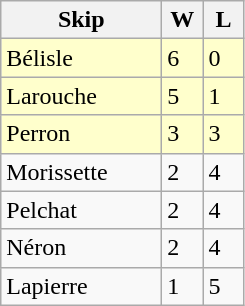<table class="wikitable">
<tr>
<th width=100px>Skip</th>
<th width=20px>W</th>
<th width=20px>L</th>
</tr>
<tr bgcolor=#ffffcc>
<td>Bélisle</td>
<td>6</td>
<td>0</td>
</tr>
<tr bgcolor=#ffffcc>
<td>Larouche</td>
<td>5</td>
<td>1</td>
</tr>
<tr bgcolor=#ffffcc>
<td>Perron</td>
<td>3</td>
<td>3</td>
</tr>
<tr>
<td>Morissette</td>
<td>2</td>
<td>4</td>
</tr>
<tr>
<td>Pelchat</td>
<td>2</td>
<td>4</td>
</tr>
<tr>
<td>Néron</td>
<td>2</td>
<td>4</td>
</tr>
<tr>
<td>Lapierre</td>
<td>1</td>
<td>5</td>
</tr>
</table>
